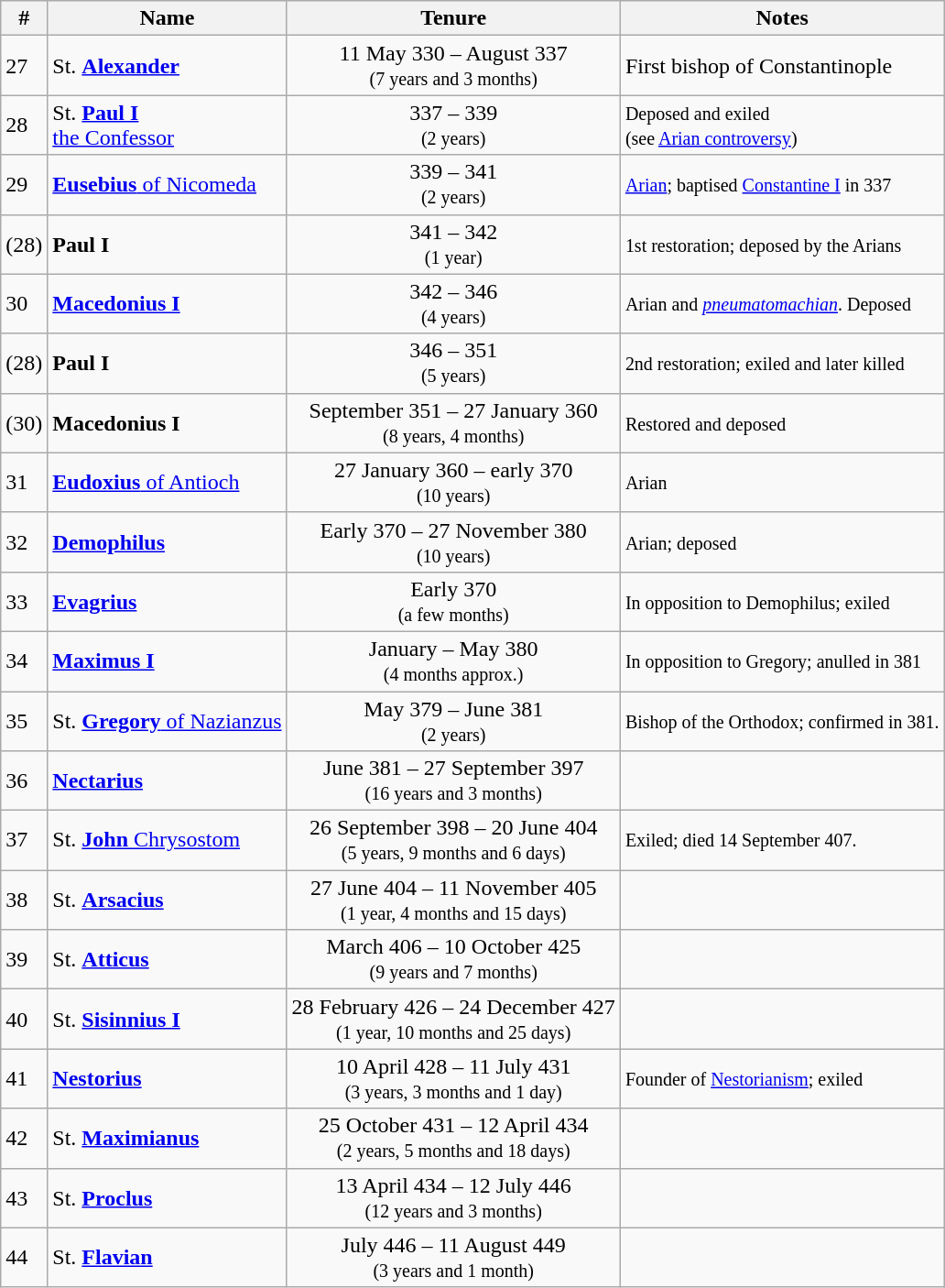<table class="wikitable"f>
<tr>
<th>#</th>
<th>Name</th>
<th>Tenure</th>
<th>Notes</th>
</tr>
<tr>
<td>27</td>
<td>St. <a href='#'><strong>Alexander</strong></a></td>
<td style="text-align:center">11 May 330 – August 337<br><small>(7 years and 3 months)</small></td>
<td>First bishop of Constantinople</td>
</tr>
<tr>
<td>28</td>
<td>St. <a href='#'><strong>Paul I</strong><br>the Confessor</a></td>
<td style="text-align:center">337 – 339<br><small>(2 years)</small></td>
<td><small>Deposed and exiled<br>(see <a href='#'>Arian controversy</a>)</small></td>
</tr>
<tr>
<td>29</td>
<td><a href='#'><strong>Eusebius</strong> of Nicomeda</a></td>
<td style="text-align:center">339 – 341<br><small>(2 years)</small></td>
<td><a href='#'><small>Arian</small></a><small>; baptised <a href='#'>Constantine I</a> in 337</small></td>
</tr>
<tr>
<td>(28)</td>
<td><strong>Paul I</strong></td>
<td style="text-align:center">341 – 342<br><small>(1 year)</small></td>
<td><small>1st restoration; deposed by the Arians</small></td>
</tr>
<tr>
<td>30</td>
<td><a href='#'><strong>Macedonius I</strong></a></td>
<td style="text-align:center">342 – 346<br><small>(4 years)</small></td>
<td><small>Arian and <em><a href='#'>pneumatomachian</a></em>. Deposed</small></td>
</tr>
<tr>
<td>(28)</td>
<td><strong>Paul I</strong></td>
<td style="text-align:center">346 – 351<br><small>(5 years)</small></td>
<td><small>2nd restoration; exiled and later killed</small></td>
</tr>
<tr>
<td>(30)</td>
<td><strong>Macedonius I</strong></td>
<td style="text-align:center"> September 351 – 27 January 360<br><small>(8 years, 4 months)</small></td>
<td><small>Restored and deposed</small></td>
</tr>
<tr>
<td>31</td>
<td><a href='#'><strong>Eudoxius</strong> of Antioch</a></td>
<td style="text-align:center">27 January 360 – early 370<br><small>(10 years)</small></td>
<td><small>Arian</small></td>
</tr>
<tr>
<td>32</td>
<td><a href='#'><strong>Demophilus</strong></a></td>
<td style="text-align:center">Early 370 – 27 November 380<br><small>(10 years)</small></td>
<td><small>Arian; deposed</small></td>
</tr>
<tr>
<td>33</td>
<td><a href='#'><strong>Evagrius</strong></a></td>
<td style="text-align:center">Early 370<br><small>(a few months)</small></td>
<td><small>In opposition to Demophilus; exiled</small></td>
</tr>
<tr>
<td>34</td>
<td><a href='#'><strong>Maximus I</strong></a></td>
<td style="text-align:center"> January – May 380<br><small>(4 months approx.)</small></td>
<td><small>In opposition to Gregory; anulled in 381</small></td>
</tr>
<tr>
<td>35</td>
<td>St. <a href='#'><strong>Gregory</strong> of Nazianzus</a></td>
<td style="text-align:center"> May 379 – June 381<br><small>(2 years)</small></td>
<td><small>Bishop of the Orthodox; confirmed in 381.</small></td>
</tr>
<tr>
<td>36</td>
<td><a href='#'><strong>Nectarius</strong></a></td>
<td style="text-align:center">June 381 – 27 September 397<br><small>(16 years and 3 months)</small></td>
<td></td>
</tr>
<tr>
<td>37</td>
<td>St. <a href='#'><strong>John</strong> Chrysostom</a></td>
<td style="text-align:center">26 September 398 – 20 June 404<br><small>(5 years, 9 months and 6 days)</small></td>
<td><small>Exiled; died 14 September 407.</small></td>
</tr>
<tr>
<td>38</td>
<td>St. <a href='#'><strong>Arsacius</strong></a></td>
<td style="text-align:center">27 June 404 – 11 November 405<br><small>(1 year, 4 months and 15 days)</small></td>
<td></td>
</tr>
<tr>
<td>39</td>
<td>St. <a href='#'><strong>Atticus</strong></a></td>
<td style="text-align:center">March 406 – 10 October 425<br><small>(9 years and 7 months)</small></td>
<td></td>
</tr>
<tr>
<td>40</td>
<td>St. <a href='#'><strong>Sisinnius I</strong></a></td>
<td style="text-align:center">28 February 426 – 24 December 427<br><small>(1 year, 10 months and 25 days)</small></td>
<td></td>
</tr>
<tr>
<td>41</td>
<td><a href='#'><strong>Nestorius</strong></a></td>
<td style="text-align:center">10 April 428 – 11 July 431<br><small>(3 years, 3 months and 1 day)</small></td>
<td><small>Founder of <a href='#'>Nestorianism</a>; exiled</small></td>
</tr>
<tr>
<td>42</td>
<td>St. <a href='#'><strong>Maximianus</strong></a></td>
<td style="text-align:center">25 October 431 – 12 April 434<br><small>(2 years, 5 months and 18 days)</small></td>
<td></td>
</tr>
<tr>
<td>43</td>
<td>St. <a href='#'><strong>Proclus</strong></a></td>
<td style="text-align:center">13 April 434 – 12 July 446<br><small>(12 years and 3 months)</small></td>
<td></td>
</tr>
<tr>
<td>44</td>
<td>St. <a href='#'><strong>Flavian</strong></a></td>
<td style="text-align:center">July 446 – 11 August 449<br><small>(3 years and 1 month)</small></td>
<td></td>
</tr>
</table>
